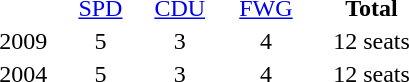<table border="0" cellpadding="2" cellspacing="0" width="300">
<tr class="hintergrundfarbe5" align="center">
<td></td>
<td><a href='#'>SPD</a></td>
<td><a href='#'>CDU</a></td>
<td><a href='#'>FWG</a></td>
<td><strong>Total</strong></td>
</tr>
<tr align="center">
<td>2009</td>
<td>5</td>
<td>3</td>
<td>4</td>
<td>12 seats</td>
</tr>
<tr align="center">
<td>2004</td>
<td>5</td>
<td>3</td>
<td>4</td>
<td>12 seats</td>
</tr>
</table>
